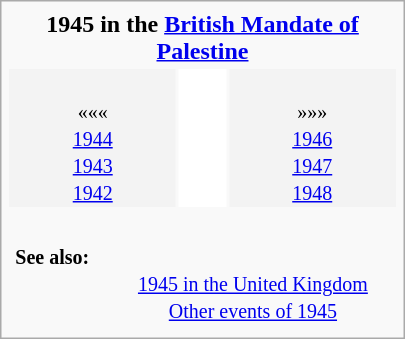<table class="infobox" style="text-align: center; width: 270px">
<tr>
<td align="center" colspan="3"><strong>1945 in the <a href='#'>British Mandate of Palestine</a></strong></td>
</tr>
<tr>
<td style="background-color: #f3f3f3"><br><small>«««<br><a href='#'>1944</a><br><a href='#'>1943</a><br><a href='#'>1942</a></small></td>
<td style="background: white" align="center"><br><table style="background: inherit">
<tr valign="top">
<td align="center"><br><div><br></div></td>
</tr>
</table>
</td>
<td style="background-color: #f3f3f3"><br><small>»»»<br><a href='#'>1946</a><br><a href='#'>1947</a><br><a href='#'>1948</a></small></td>
</tr>
<tr valign="top">
<td colspan="3"><br><table style="width: 100%; border-width: 0; margin: 0; padding: 0; border-collapse: yes">
<tr valign="top">
<th style="text-align: left"><small><strong>See also:</strong></small></th>
<td></td>
<td><br><small><a href='#'>1945 in the United Kingdom</a><br><a href='#'>Other events of 1945</a></small></td>
</tr>
</table>
</td>
</tr>
</table>
